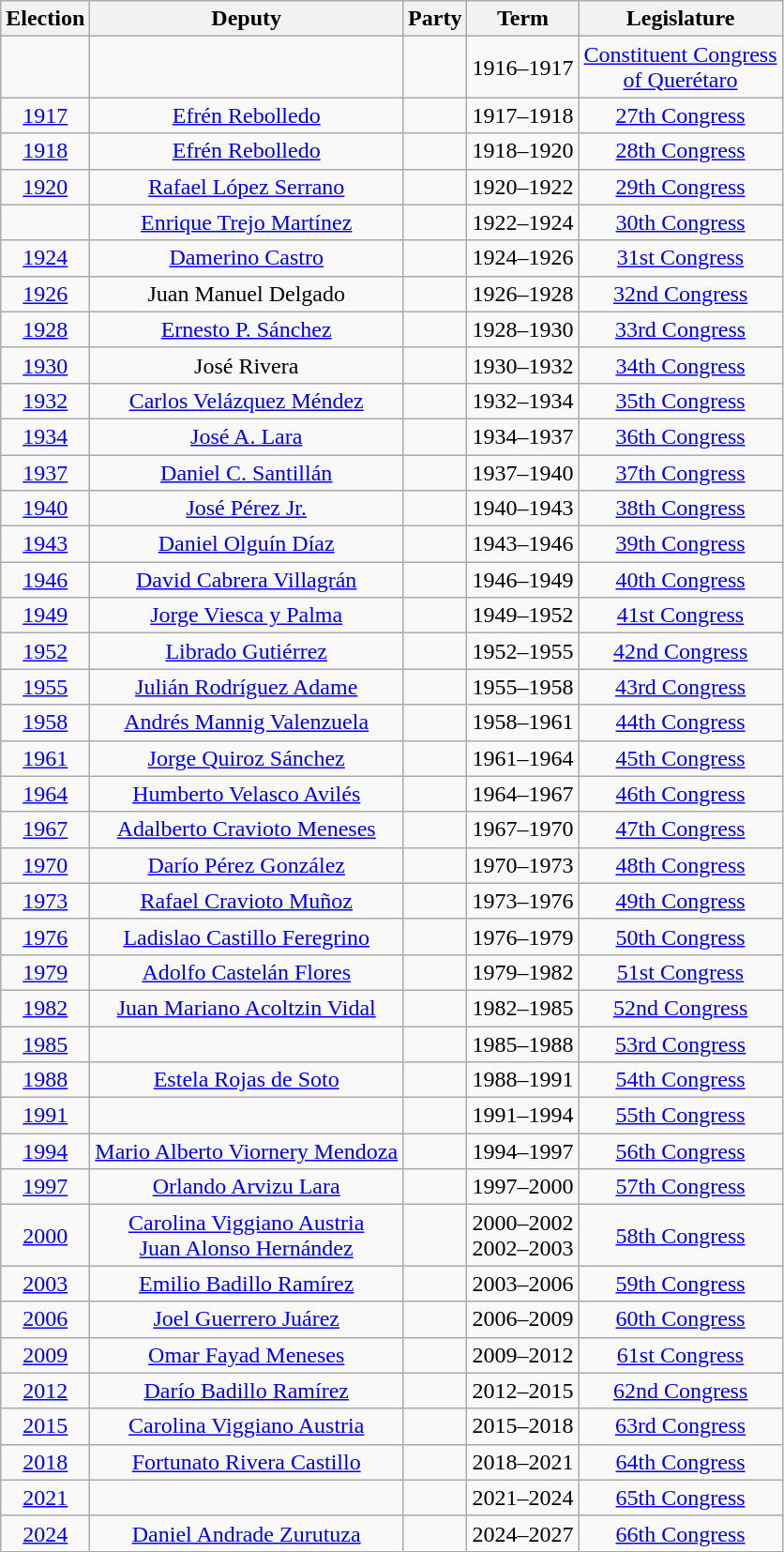<table class="wikitable sortable" style="text-align: center">
<tr>
<th>Election</th>
<th class="unsortable">Deputy</th>
<th class="unsortable">Party</th>
<th class="unsortable">Term</th>
<th class="unsortable">Legislature</th>
</tr>
<tr>
<td></td>
<td></td>
<td></td>
<td>1916–1917</td>
<td><a href='#'>Constituent Congress<br>of Querétaro</a></td>
</tr>
<tr>
<td><a href='#'>1917</a></td>
<td><a href='#'>Efrén Rebolledo</a></td>
<td></td>
<td>1917–1918</td>
<td><a href='#'>27th Congress</a></td>
</tr>
<tr>
<td><a href='#'>1918</a></td>
<td><a href='#'>Efrén Rebolledo</a></td>
<td></td>
<td>1918–1920</td>
<td><a href='#'>28th Congress</a></td>
</tr>
<tr>
<td><a href='#'>1920</a></td>
<td><a href='#'>Rafael López Serrano</a></td>
<td></td>
<td>1920–1922</td>
<td><a href='#'>29th Congress</a></td>
</tr>
<tr>
<td></td>
<td><a href='#'>Enrique Trejo Martínez</a></td>
<td></td>
<td>1922–1924</td>
<td><a href='#'>30th Congress</a></td>
</tr>
<tr>
<td><a href='#'>1924</a></td>
<td><a href='#'>Damerino Castro</a></td>
<td></td>
<td>1924–1926</td>
<td><a href='#'>31st Congress</a></td>
</tr>
<tr>
<td><a href='#'>1926</a></td>
<td>Juan Manuel Delgado</td>
<td></td>
<td>1926–1928</td>
<td><a href='#'>32nd Congress</a></td>
</tr>
<tr>
<td><a href='#'>1928</a></td>
<td><a href='#'>Ernesto P. Sánchez</a></td>
<td></td>
<td>1928–1930</td>
<td><a href='#'>33rd Congress</a></td>
</tr>
<tr>
<td><a href='#'>1930</a></td>
<td>José Rivera</td>
<td></td>
<td>1930–1932</td>
<td><a href='#'>34th Congress</a></td>
</tr>
<tr>
<td><a href='#'>1932</a></td>
<td><a href='#'>Carlos Velázquez Méndez</a></td>
<td></td>
<td>1932–1934</td>
<td><a href='#'>35th Congress</a></td>
</tr>
<tr>
<td><a href='#'>1934</a></td>
<td><a href='#'>José A. Lara</a></td>
<td></td>
<td>1934–1937</td>
<td><a href='#'>36th Congress</a></td>
</tr>
<tr>
<td><a href='#'>1937</a></td>
<td><a href='#'>Daniel C. Santillán</a></td>
<td></td>
<td>1937–1940</td>
<td><a href='#'>37th Congress</a></td>
</tr>
<tr>
<td><a href='#'>1940</a></td>
<td><a href='#'>José Pérez Jr. </a></td>
<td></td>
<td>1940–1943</td>
<td><a href='#'>38th Congress</a></td>
</tr>
<tr>
<td><a href='#'>1943</a></td>
<td><a href='#'>Daniel Olguín Díaz</a></td>
<td></td>
<td>1943–1946</td>
<td><a href='#'>39th Congress</a></td>
</tr>
<tr>
<td><a href='#'>1946</a></td>
<td><a href='#'>David Cabrera Villagrán</a></td>
<td></td>
<td>1946–1949</td>
<td><a href='#'>40th Congress</a></td>
</tr>
<tr>
<td><a href='#'>1949</a></td>
<td><a href='#'>Jorge Viesca y Palma</a></td>
<td></td>
<td>1949–1952</td>
<td><a href='#'>41st Congress</a></td>
</tr>
<tr>
<td><a href='#'>1952</a></td>
<td><a href='#'>Librado Gutiérrez</a></td>
<td></td>
<td>1952–1955</td>
<td><a href='#'>42nd Congress</a></td>
</tr>
<tr>
<td><a href='#'>1955</a></td>
<td><a href='#'>Julián Rodríguez Adame</a></td>
<td></td>
<td>1955–1958</td>
<td><a href='#'>43rd Congress</a></td>
</tr>
<tr>
<td><a href='#'>1958</a></td>
<td><a href='#'>Andrés Mannig Valenzuela</a></td>
<td></td>
<td>1958–1961</td>
<td><a href='#'>44th Congress</a></td>
</tr>
<tr>
<td><a href='#'>1961</a></td>
<td><a href='#'>Jorge Quiroz Sánchez</a></td>
<td></td>
<td>1961–1964</td>
<td><a href='#'>45th Congress</a></td>
</tr>
<tr>
<td><a href='#'>1964</a></td>
<td><a href='#'>Humberto Velasco Avilés</a></td>
<td></td>
<td>1964–1967</td>
<td><a href='#'>46th Congress</a></td>
</tr>
<tr>
<td><a href='#'>1967</a></td>
<td><a href='#'>Adalberto Cravioto Meneses</a></td>
<td></td>
<td>1967–1970</td>
<td><a href='#'>47th Congress</a></td>
</tr>
<tr>
<td><a href='#'>1970</a></td>
<td><a href='#'>Darío Pérez González</a></td>
<td></td>
<td>1970–1973</td>
<td><a href='#'>48th Congress</a></td>
</tr>
<tr>
<td><a href='#'>1973</a></td>
<td><a href='#'>Rafael Cravioto Muñoz</a></td>
<td></td>
<td>1973–1976</td>
<td><a href='#'>49th Congress</a></td>
</tr>
<tr>
<td><a href='#'>1976</a></td>
<td><a href='#'>Ladislao Castillo Feregrino</a></td>
<td></td>
<td>1976–1979</td>
<td><a href='#'>50th Congress</a></td>
</tr>
<tr>
<td><a href='#'>1979</a></td>
<td><a href='#'>Adolfo Castelán Flores</a></td>
<td></td>
<td>1979–1982</td>
<td><a href='#'>51st Congress</a></td>
</tr>
<tr>
<td><a href='#'>1982</a></td>
<td><a href='#'>Juan Mariano Acoltzin Vidal</a></td>
<td></td>
<td>1982–1985</td>
<td><a href='#'>52nd Congress</a></td>
</tr>
<tr>
<td><a href='#'>1985</a></td>
<td></td>
<td></td>
<td>1985–1988</td>
<td><a href='#'>53rd Congress</a></td>
</tr>
<tr>
<td><a href='#'>1988</a></td>
<td><a href='#'>Estela Rojas de Soto</a></td>
<td></td>
<td>1988–1991</td>
<td><a href='#'>54th Congress</a></td>
</tr>
<tr>
<td><a href='#'>1991</a></td>
<td></td>
<td></td>
<td>1991–1994</td>
<td><a href='#'>55th Congress</a></td>
</tr>
<tr>
<td><a href='#'>1994</a></td>
<td><a href='#'>Mario Alberto Viornery Mendoza</a></td>
<td></td>
<td>1994–1997</td>
<td><a href='#'>56th Congress</a></td>
</tr>
<tr>
<td><a href='#'>1997</a></td>
<td><a href='#'>Orlando Arvizu Lara</a></td>
<td></td>
<td>1997–2000</td>
<td><a href='#'>57th Congress</a></td>
</tr>
<tr>
<td><a href='#'>2000</a></td>
<td><a href='#'>Carolina Viggiano Austria</a><br><a href='#'>Juan Alonso Hernández</a></td>
<td></td>
<td>2000–2002<br>2002–2003</td>
<td><a href='#'>58th Congress</a></td>
</tr>
<tr>
<td><a href='#'>2003</a></td>
<td><a href='#'>Emilio Badillo Ramírez</a></td>
<td></td>
<td>2003–2006</td>
<td><a href='#'>59th Congress</a></td>
</tr>
<tr>
<td><a href='#'>2006</a></td>
<td><a href='#'>Joel Guerrero Juárez</a></td>
<td></td>
<td>2006–2009</td>
<td><a href='#'>60th Congress</a></td>
</tr>
<tr>
<td><a href='#'>2009</a></td>
<td><a href='#'>Omar Fayad Meneses</a></td>
<td></td>
<td>2009–2012</td>
<td><a href='#'>61st Congress</a></td>
</tr>
<tr>
<td><a href='#'>2012</a></td>
<td><a href='#'>Darío Badillo Ramírez</a></td>
<td></td>
<td>2012–2015</td>
<td><a href='#'>62nd Congress</a></td>
</tr>
<tr>
<td><a href='#'>2015</a></td>
<td><a href='#'>Carolina Viggiano Austria</a></td>
<td></td>
<td>2015–2018</td>
<td><a href='#'>63rd Congress</a></td>
</tr>
<tr>
<td><a href='#'>2018</a></td>
<td><a href='#'>Fortunato Rivera Castillo</a></td>
<td></td>
<td>2018–2021</td>
<td><a href='#'>64th Congress</a></td>
</tr>
<tr>
<td><a href='#'>2021</a></td>
<td></td>
<td></td>
<td>2021–2024</td>
<td><a href='#'>65th Congress</a></td>
</tr>
<tr>
<td><a href='#'>2024</a></td>
<td><a href='#'>Daniel Andrade Zurutuza</a></td>
<td></td>
<td>2024–2027</td>
<td><a href='#'>66th Congress</a></td>
</tr>
</table>
